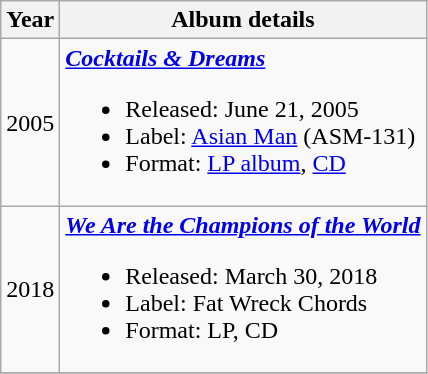<table class ="wikitable">
<tr>
<th>Year</th>
<th>Album details</th>
</tr>
<tr>
<td>2005</td>
<td><strong><em><a href='#'>Cocktails & Dreams</a></em></strong><br><ul><li>Released: June 21, 2005</li><li>Label: <a href='#'>Asian Man</a> (ASM-131)</li><li>Format: <a href='#'>LP album</a>, <a href='#'>CD</a></li></ul></td>
</tr>
<tr>
<td>2018</td>
<td><strong><em><a href='#'>We Are the Champions of the World</a></em></strong><br><ul><li>Released: March 30, 2018</li><li>Label: Fat Wreck Chords</li><li>Format: LP, CD</li></ul></td>
</tr>
<tr>
</tr>
</table>
